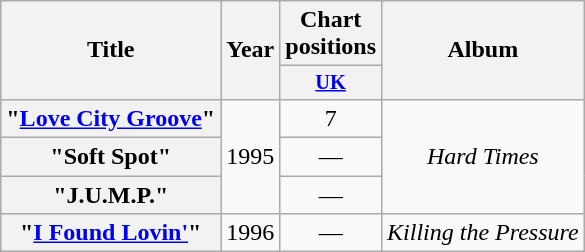<table class="wikitable plainrowheaders" style="text-align:center;">
<tr>
<th rowspan="2">Title</th>
<th rowspan="2">Year</th>
<th colspan="1">Chart positions</th>
<th rowspan="2">Album</th>
</tr>
<tr>
<th scope="col" style="width:3em;font-size:85%;"><a href='#'>UK</a><br></th>
</tr>
<tr>
<th scope="row">"<a href='#'>Love City Groove</a>"</th>
<td rowspan="3">1995</td>
<td>7</td>
<td rowspan="3"><em>Hard Times</em></td>
</tr>
<tr>
<th scope="row">"Soft Spot"</th>
<td>—</td>
</tr>
<tr>
<th scope="row">"J.U.M.P."</th>
<td>—</td>
</tr>
<tr>
<th scope="row">"<a href='#'>I Found Lovin'</a>"</th>
<td>1996</td>
<td>—</td>
<td><em>Killing the Pressure</em></td>
</tr>
</table>
